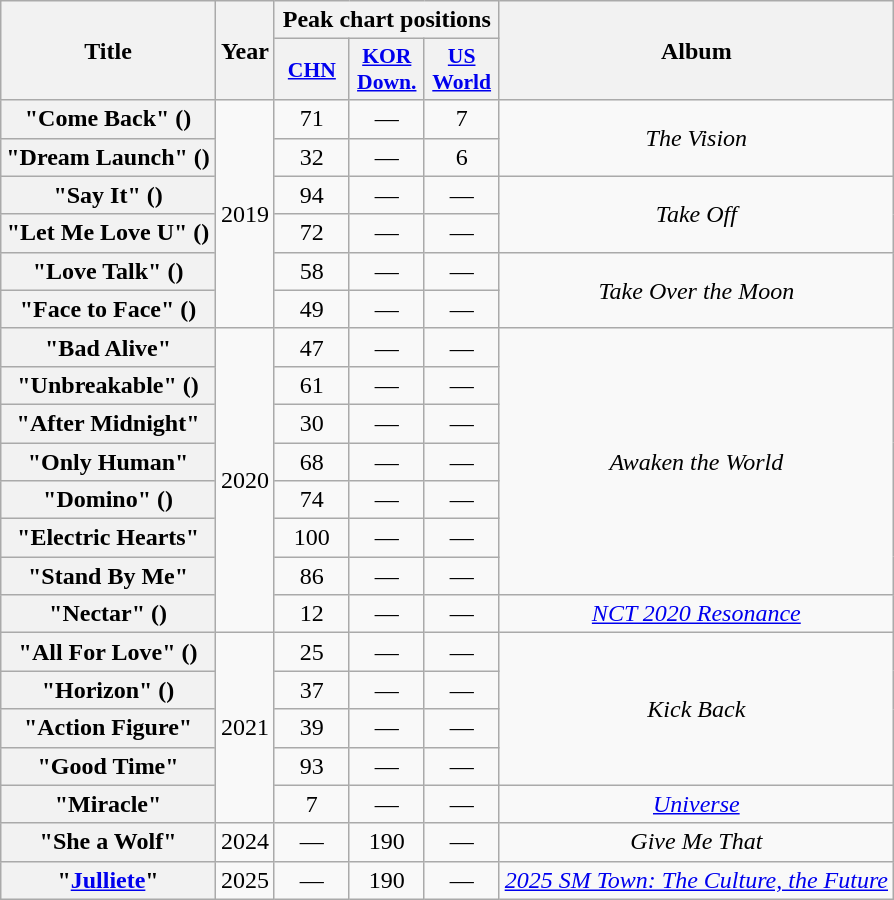<table class="wikitable plainrowheaders" style="text-align:center">
<tr>
<th rowspan="2" scope="col">Title</th>
<th rowspan="2" scope="col">Year</th>
<th colspan="3">Peak chart positions</th>
<th rowspan="2" scope="col">Album</th>
</tr>
<tr>
<th scope="col" style="width:3em;font-size:90%"><a href='#'>CHN</a><br></th>
<th scope="col" style="width:3em;font-size:90%"><a href='#'>KOR<br>Down.</a><br></th>
<th scope="col" style="width:3em;font-size:90%"><a href='#'>US<br>World</a><br></th>
</tr>
<tr>
<th scope="row">"Come Back" ()</th>
<td rowspan="6">2019</td>
<td>71</td>
<td>—</td>
<td>7</td>
<td rowspan="2"><em>The Vision</em></td>
</tr>
<tr>
<th scope="row">"Dream Launch" ()</th>
<td>32</td>
<td>—</td>
<td>6</td>
</tr>
<tr>
<th scope="row">"Say It" ()</th>
<td>94</td>
<td>—</td>
<td>—</td>
<td rowspan="2"><em>Take Off</em></td>
</tr>
<tr>
<th scope="row">"Let Me Love U" ()</th>
<td>72</td>
<td>—</td>
<td>—</td>
</tr>
<tr>
<th scope="row">"Love Talk" ()</th>
<td>58</td>
<td>—</td>
<td>—</td>
<td rowspan="2"><em>Take Over the Moon</em></td>
</tr>
<tr>
<th scope="row">"Face to Face" ()</th>
<td>49</td>
<td>—</td>
<td>—</td>
</tr>
<tr>
<th scope="row">"Bad Alive"</th>
<td rowspan="8">2020</td>
<td>47</td>
<td>—</td>
<td>—</td>
<td rowspan="7"><em>Awaken the World</em></td>
</tr>
<tr>
<th scope="row">"Unbreakable" ()</th>
<td>61</td>
<td>—</td>
<td>—</td>
</tr>
<tr>
<th scope="row">"After Midnight"</th>
<td>30</td>
<td>—</td>
<td>—</td>
</tr>
<tr>
<th scope="row">"Only Human"</th>
<td>68</td>
<td>—</td>
<td>—</td>
</tr>
<tr>
<th scope="row">"Domino" ()</th>
<td>74</td>
<td>—</td>
<td>—</td>
</tr>
<tr>
<th scope="row">"Electric Hearts"</th>
<td>100</td>
<td>—</td>
<td>—</td>
</tr>
<tr>
<th scope="row">"Stand By Me"</th>
<td>86</td>
<td>—</td>
<td>—</td>
</tr>
<tr>
<th scope="row">"Nectar" ()</th>
<td>12</td>
<td>—</td>
<td>—</td>
<td><em><a href='#'>NCT 2020 Resonance</a></em></td>
</tr>
<tr>
<th scope="row">"All For Love" ()</th>
<td rowspan="5">2021</td>
<td>25</td>
<td>—</td>
<td>—</td>
<td rowspan="4"><em>Kick Back</em></td>
</tr>
<tr>
<th scope="row">"Horizon" ()</th>
<td>37</td>
<td>—</td>
<td>—</td>
</tr>
<tr>
<th scope="row">"Action Figure"</th>
<td>39</td>
<td>—</td>
<td>—</td>
</tr>
<tr>
<th scope="row">"Good Time"</th>
<td>93</td>
<td>—</td>
<td>—</td>
</tr>
<tr>
<th scope="row">"Miracle"</th>
<td>7</td>
<td>—</td>
<td>—</td>
<td><em><a href='#'>Universe</a></em></td>
</tr>
<tr>
<th scope="row">"She a Wolf"</th>
<td>2024</td>
<td>—</td>
<td>190</td>
<td>—</td>
<td><em>Give Me That</em></td>
</tr>
<tr>
<th scope="row">"<a href='#'>Julliete</a>"</th>
<td>2025</td>
<td>—</td>
<td>190</td>
<td>—</td>
<td><em><a href='#'>2025 SM Town: The Culture, the Future</a></em></td>
</tr>
</table>
